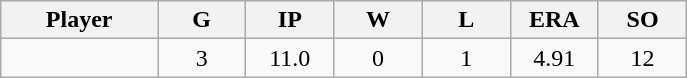<table class="wikitable sortable">
<tr>
<th bgcolor="#DDDDFF" width="16%">Player</th>
<th bgcolor="#DDDDFF" width="9%">G</th>
<th bgcolor="#DDDDFF" width="9%">IP</th>
<th bgcolor="#DDDDFF" width="9%">W</th>
<th bgcolor="#DDDDFF" width="9%">L</th>
<th bgcolor="#DDDDFF" width="9%">ERA</th>
<th bgcolor="#DDDDFF" width="9%">SO</th>
</tr>
<tr align="center">
<td></td>
<td>3</td>
<td>11.0</td>
<td>0</td>
<td>1</td>
<td>4.91</td>
<td>12</td>
</tr>
</table>
